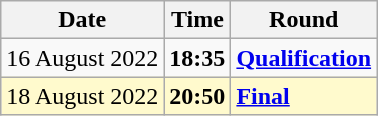<table class="wikitable">
<tr>
<th>Date</th>
<th>Time</th>
<th>Round</th>
</tr>
<tr>
<td>16 August 2022</td>
<td><strong>18:35</strong></td>
<td><strong><a href='#'>Qualification</a></strong></td>
</tr>
<tr style=background:lemonchiffon>
<td>18 August 2022</td>
<td><strong>20:50</strong></td>
<td><strong><a href='#'>Final</a></strong></td>
</tr>
</table>
